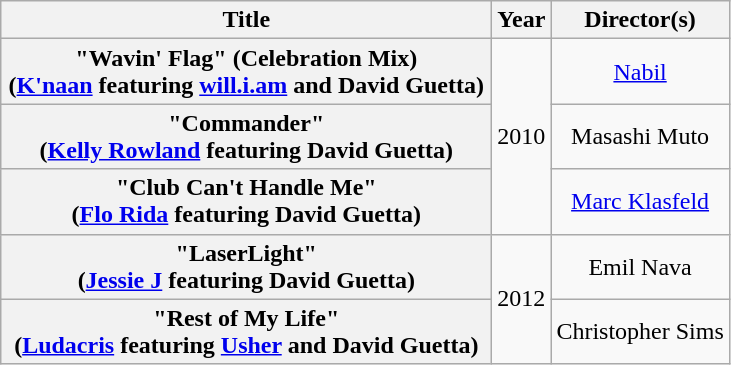<table class="wikitable plainrowheaders" style="text-align:center;">
<tr>
<th scope="col" style="width:20em;">Title</th>
<th scope="col" style="width:1em;">Year</th>
<th scope="col">Director(s)</th>
</tr>
<tr>
<th scope="row">"Wavin' Flag" (Celebration Mix) <br><span>(<a href='#'>K'naan</a> featuring <a href='#'>will.i.am</a> and David Guetta)</span></th>
<td rowspan="3">2010</td>
<td><a href='#'>Nabil</a></td>
</tr>
<tr>
<th scope="row">"Commander" <br><span>(<a href='#'>Kelly Rowland</a> featuring David Guetta)</span></th>
<td>Masashi Muto</td>
</tr>
<tr>
<th scope="row">"Club Can't Handle Me" <br><span>(<a href='#'>Flo Rida</a> featuring David Guetta)</span></th>
<td><a href='#'>Marc Klasfeld</a></td>
</tr>
<tr>
<th scope="row">"LaserLight" <br><span>(<a href='#'>Jessie J</a> featuring David Guetta)</span></th>
<td rowspan="2">2012</td>
<td>Emil Nava</td>
</tr>
<tr>
<th scope="row">"Rest of My Life" <br><span>(<a href='#'>Ludacris</a> featuring <a href='#'>Usher</a> and David Guetta)</span></th>
<td>Christopher Sims</td>
</tr>
</table>
